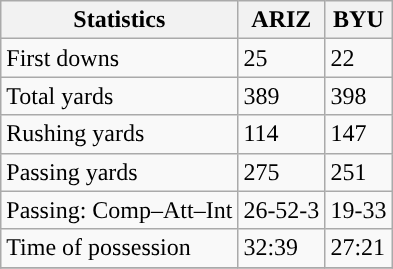<table class="wikitable" style="float: left;">
<tr>
<th>Statistics</th>
<th>ARIZ</th>
<th>BYU</th>
</tr>
<tr>
<td>First downs</td>
<td>25</td>
<td>22</td>
</tr>
<tr>
<td>Total yards</td>
<td>389</td>
<td>398</td>
</tr>
<tr>
<td>Rushing yards</td>
<td>114</td>
<td>147</td>
</tr>
<tr>
<td>Passing yards</td>
<td>275</td>
<td>251</td>
</tr>
<tr>
<td>Passing: Comp–Att–Int</td>
<td>26-52-3</td>
<td>19-33</td>
</tr>
<tr>
<td>Time of possession</td>
<td>32:39</td>
<td>27:21</td>
</tr>
<tr>
</tr>
</table>
